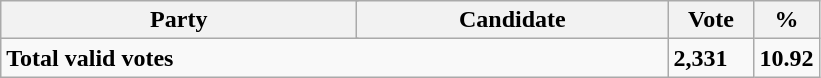<table class="wikitable">
<tr>
<th bgcolor="#DDDDFF" width="230px" colspan="2">Party</th>
<th bgcolor="#DDDDFF" width="200px">Candidate</th>
<th bgcolor="#DDDDFF" width="50px">Vote</th>
<th bgcolor="#DDDDFF" width="30px">%<br>

</th>
</tr>
<tr>
<td colspan="3"><strong>Total valid votes</strong></td>
<td><strong>2,331</strong></td>
<td><strong>10.92</strong></td>
</tr>
</table>
